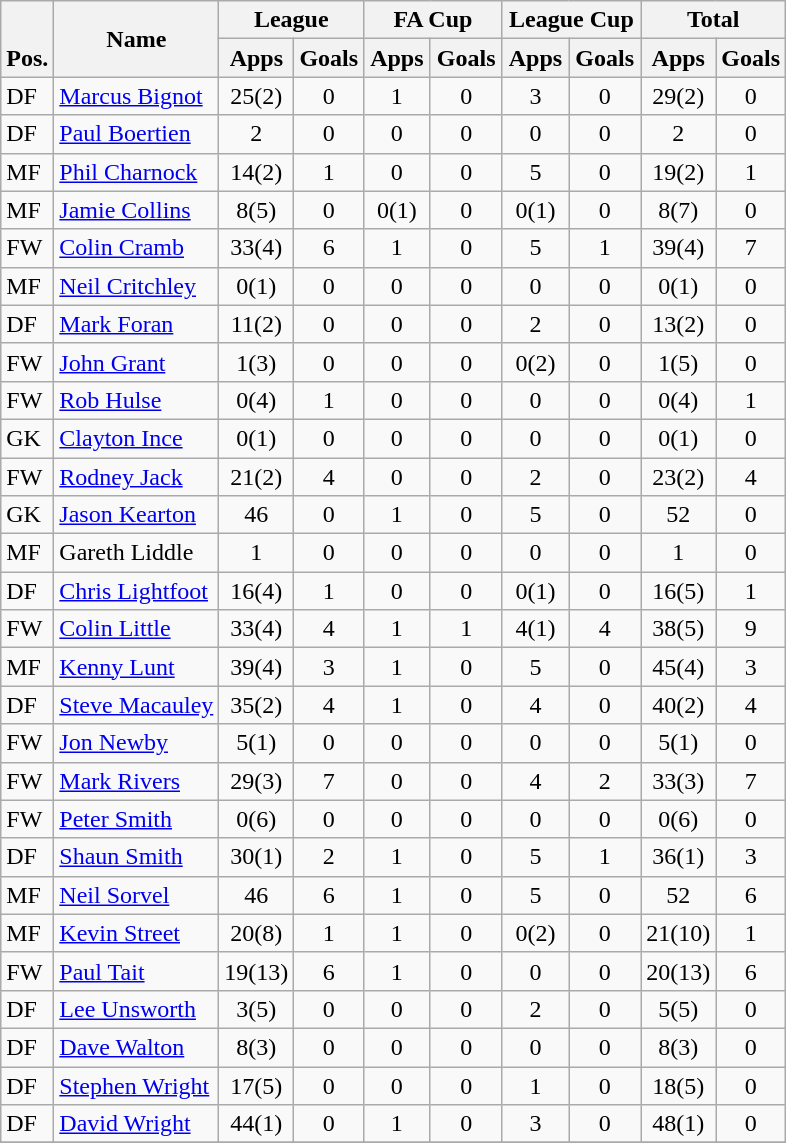<table class="wikitable" style="text-align:center">
<tr>
<th rowspan="2" valign="bottom">Pos.</th>
<th rowspan="2">Name</th>
<th colspan="2" width="85">League</th>
<th colspan="2" width="85">FA Cup</th>
<th colspan="2" width="85">League Cup</th>
<th colspan="2" width="85">Total</th>
</tr>
<tr>
<th>Apps</th>
<th>Goals</th>
<th>Apps</th>
<th>Goals</th>
<th>Apps</th>
<th>Goals</th>
<th>Apps</th>
<th>Goals</th>
</tr>
<tr>
<td align="left">DF</td>
<td align="left"> <a href='#'>Marcus Bignot</a></td>
<td>25(2)</td>
<td>0</td>
<td>1</td>
<td>0</td>
<td>3</td>
<td>0</td>
<td>29(2)</td>
<td>0</td>
</tr>
<tr>
<td align="left">DF</td>
<td align="left"> <a href='#'>Paul Boertien</a></td>
<td>2</td>
<td>0</td>
<td>0</td>
<td>0</td>
<td>0</td>
<td>0</td>
<td>2</td>
<td>0</td>
</tr>
<tr>
<td align="left">MF</td>
<td align="left"> <a href='#'>Phil Charnock</a></td>
<td>14(2)</td>
<td>1</td>
<td>0</td>
<td>0</td>
<td>5</td>
<td>0</td>
<td>19(2)</td>
<td>1</td>
</tr>
<tr>
<td align="left">MF</td>
<td align="left"> <a href='#'>Jamie Collins</a></td>
<td>8(5)</td>
<td>0</td>
<td>0(1)</td>
<td>0</td>
<td>0(1)</td>
<td>0</td>
<td>8(7)</td>
<td>0</td>
</tr>
<tr>
<td align="left">FW</td>
<td align="left"> <a href='#'>Colin Cramb</a></td>
<td>33(4)</td>
<td>6</td>
<td>1</td>
<td>0</td>
<td>5</td>
<td>1</td>
<td>39(4)</td>
<td>7</td>
</tr>
<tr>
<td align="left">MF</td>
<td align="left"> <a href='#'>Neil Critchley</a></td>
<td>0(1)</td>
<td>0</td>
<td>0</td>
<td>0</td>
<td>0</td>
<td>0</td>
<td>0(1)</td>
<td>0</td>
</tr>
<tr>
<td align="left">DF</td>
<td align="left"> <a href='#'>Mark Foran</a></td>
<td>11(2)</td>
<td>0</td>
<td>0</td>
<td>0</td>
<td>2</td>
<td>0</td>
<td>13(2)</td>
<td>0</td>
</tr>
<tr>
<td align="left">FW</td>
<td align="left"> <a href='#'>John Grant</a></td>
<td>1(3)</td>
<td>0</td>
<td>0</td>
<td>0</td>
<td>0(2)</td>
<td>0</td>
<td>1(5)</td>
<td>0</td>
</tr>
<tr>
<td align="left">FW</td>
<td align="left"> <a href='#'>Rob Hulse</a></td>
<td>0(4)</td>
<td>1</td>
<td>0</td>
<td>0</td>
<td>0</td>
<td>0</td>
<td>0(4)</td>
<td>1</td>
</tr>
<tr>
<td align="left">GK</td>
<td align="left"> <a href='#'>Clayton Ince</a></td>
<td>0(1)</td>
<td>0</td>
<td>0</td>
<td>0</td>
<td>0</td>
<td>0</td>
<td>0(1)</td>
<td>0</td>
</tr>
<tr>
<td align="left">FW</td>
<td align="left"> <a href='#'>Rodney Jack</a></td>
<td>21(2)</td>
<td>4</td>
<td>0</td>
<td>0</td>
<td>2</td>
<td>0</td>
<td>23(2)</td>
<td>4</td>
</tr>
<tr>
<td align="left">GK</td>
<td align="left"> <a href='#'>Jason Kearton</a></td>
<td>46</td>
<td>0</td>
<td>1</td>
<td>0</td>
<td>5</td>
<td>0</td>
<td>52</td>
<td>0</td>
</tr>
<tr>
<td align="left">MF</td>
<td align="left"> Gareth Liddle</td>
<td>1</td>
<td>0</td>
<td>0</td>
<td>0</td>
<td>0</td>
<td>0</td>
<td>1</td>
<td>0</td>
</tr>
<tr>
<td align="left">DF</td>
<td align="left"> <a href='#'>Chris Lightfoot</a></td>
<td>16(4)</td>
<td>1</td>
<td>0</td>
<td>0</td>
<td>0(1)</td>
<td>0</td>
<td>16(5)</td>
<td>1</td>
</tr>
<tr>
<td align="left">FW</td>
<td align="left"> <a href='#'>Colin Little</a></td>
<td>33(4)</td>
<td>4</td>
<td>1</td>
<td>1</td>
<td>4(1)</td>
<td>4</td>
<td>38(5)</td>
<td>9</td>
</tr>
<tr>
<td align="left">MF</td>
<td align="left"> <a href='#'>Kenny Lunt</a></td>
<td>39(4)</td>
<td>3</td>
<td>1</td>
<td>0</td>
<td>5</td>
<td>0</td>
<td>45(4)</td>
<td>3</td>
</tr>
<tr>
<td align="left">DF</td>
<td align="left"> <a href='#'>Steve Macauley</a></td>
<td>35(2)</td>
<td>4</td>
<td>1</td>
<td>0</td>
<td>4</td>
<td>0</td>
<td>40(2)</td>
<td>4</td>
</tr>
<tr>
<td align="left">FW</td>
<td align="left"> <a href='#'>Jon Newby</a></td>
<td>5(1)</td>
<td>0</td>
<td>0</td>
<td>0</td>
<td>0</td>
<td>0</td>
<td>5(1)</td>
<td>0</td>
</tr>
<tr>
<td align="left">FW</td>
<td align="left"> <a href='#'>Mark Rivers</a></td>
<td>29(3)</td>
<td>7</td>
<td>0</td>
<td>0</td>
<td>4</td>
<td>2</td>
<td>33(3)</td>
<td>7</td>
</tr>
<tr>
<td align="left">FW</td>
<td align="left"> <a href='#'>Peter Smith</a></td>
<td>0(6)</td>
<td>0</td>
<td>0</td>
<td>0</td>
<td>0</td>
<td>0</td>
<td>0(6)</td>
<td>0</td>
</tr>
<tr>
<td align="left">DF</td>
<td align="left"> <a href='#'>Shaun Smith</a></td>
<td>30(1)</td>
<td>2</td>
<td>1</td>
<td>0</td>
<td>5</td>
<td>1</td>
<td>36(1)</td>
<td>3</td>
</tr>
<tr>
<td align="left">MF</td>
<td align="left"> <a href='#'>Neil Sorvel</a></td>
<td>46</td>
<td>6</td>
<td>1</td>
<td>0</td>
<td>5</td>
<td>0</td>
<td>52</td>
<td>6</td>
</tr>
<tr>
<td align="left">MF</td>
<td align="left"> <a href='#'>Kevin Street</a></td>
<td>20(8)</td>
<td>1</td>
<td>1</td>
<td>0</td>
<td>0(2)</td>
<td>0</td>
<td>21(10)</td>
<td>1</td>
</tr>
<tr>
<td align="left">FW</td>
<td align="left"> <a href='#'>Paul Tait</a></td>
<td>19(13)</td>
<td>6</td>
<td>1</td>
<td>0</td>
<td>0</td>
<td>0</td>
<td>20(13)</td>
<td>6</td>
</tr>
<tr>
<td align="left">DF</td>
<td align="left"> <a href='#'>Lee Unsworth</a></td>
<td>3(5)</td>
<td>0</td>
<td>0</td>
<td>0</td>
<td>2</td>
<td>0</td>
<td>5(5)</td>
<td>0</td>
</tr>
<tr>
<td align="left">DF</td>
<td align="left"> <a href='#'>Dave Walton</a></td>
<td>8(3)</td>
<td>0</td>
<td>0</td>
<td>0</td>
<td>0</td>
<td>0</td>
<td>8(3)</td>
<td>0</td>
</tr>
<tr>
<td align="left">DF</td>
<td align="left"> <a href='#'>Stephen Wright</a></td>
<td>17(5)</td>
<td>0</td>
<td>0</td>
<td>0</td>
<td>1</td>
<td>0</td>
<td>18(5)</td>
<td>0</td>
</tr>
<tr>
<td align="left">DF</td>
<td align="left"> <a href='#'>David Wright</a></td>
<td>44(1)</td>
<td>0</td>
<td>1</td>
<td>0</td>
<td>3</td>
<td>0</td>
<td>48(1)</td>
<td>0</td>
</tr>
<tr>
</tr>
</table>
